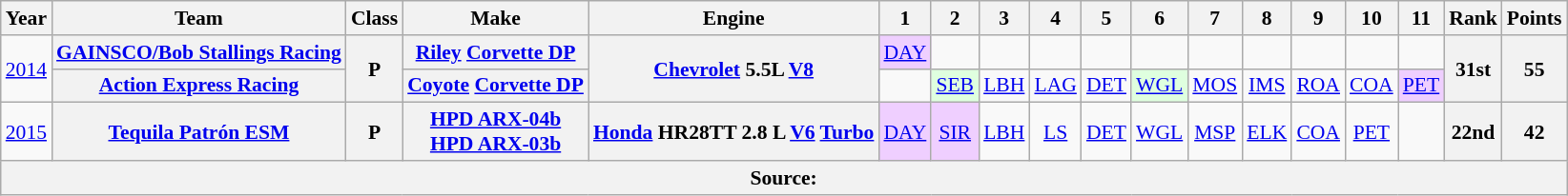<table class="wikitable" style="text-align:center; font-size:90%">
<tr>
<th>Year</th>
<th>Team</th>
<th>Class</th>
<th>Make</th>
<th>Engine</th>
<th>1</th>
<th>2</th>
<th>3</th>
<th>4</th>
<th>5</th>
<th>6</th>
<th>7</th>
<th>8</th>
<th>9</th>
<th>10</th>
<th>11</th>
<th>Rank</th>
<th>Points</th>
</tr>
<tr>
<td rowspan=2><a href='#'>2014</a></td>
<th><a href='#'>GAINSCO/Bob Stallings Racing</a></th>
<th rowspan=2>P</th>
<th><a href='#'>Riley</a> <a href='#'>Corvette DP</a></th>
<th rowspan=2><a href='#'>Chevrolet</a> 5.5L <a href='#'>V8</a></th>
<td style="background:#EFCFFF;"><a href='#'>DAY</a><br></td>
<td></td>
<td></td>
<td></td>
<td></td>
<td></td>
<td></td>
<td></td>
<td></td>
<td></td>
<td></td>
<th rowspan=2>31st</th>
<th rowspan=2>55</th>
</tr>
<tr>
<th><a href='#'>Action Express Racing</a></th>
<th><a href='#'>Coyote</a> <a href='#'>Corvette DP</a></th>
<td></td>
<td style="background:#DFFFDF;"><a href='#'>SEB</a><br></td>
<td><a href='#'>LBH</a></td>
<td><a href='#'>LAG</a></td>
<td><a href='#'>DET</a></td>
<td style="background:#DFFFDF;"><a href='#'>WGL</a><br></td>
<td><a href='#'>MOS</a></td>
<td><a href='#'>IMS</a></td>
<td><a href='#'>ROA</a></td>
<td><a href='#'>COA</a></td>
<td style="background:#EFCFFF;"><a href='#'>PET</a><br></td>
</tr>
<tr>
<td><a href='#'>2015</a></td>
<th><a href='#'>Tequila Patrón ESM</a></th>
<th>P</th>
<th><a href='#'>HPD ARX-04b</a> <small></small><br><a href='#'>HPD ARX-03b</a> <small></small></th>
<th><a href='#'>Honda</a> HR28TT 2.8 L <a href='#'>V6</a> <a href='#'>Turbo</a></th>
<td style="background:#EFCFFF;"><a href='#'>DAY</a><br></td>
<td style="background:#EFCFFF;"><a href='#'>SIR</a><br></td>
<td><a href='#'>LBH</a></td>
<td><a href='#'>LS</a></td>
<td><a href='#'>DET</a></td>
<td><a href='#'>WGL</a></td>
<td><a href='#'>MSP</a></td>
<td><a href='#'>ELK</a></td>
<td><a href='#'>COA</a></td>
<td><a href='#'>PET</a></td>
<td></td>
<th><strong>22nd</strong></th>
<th><strong>42</strong></th>
</tr>
<tr>
<th colspan="18">Source:</th>
</tr>
</table>
